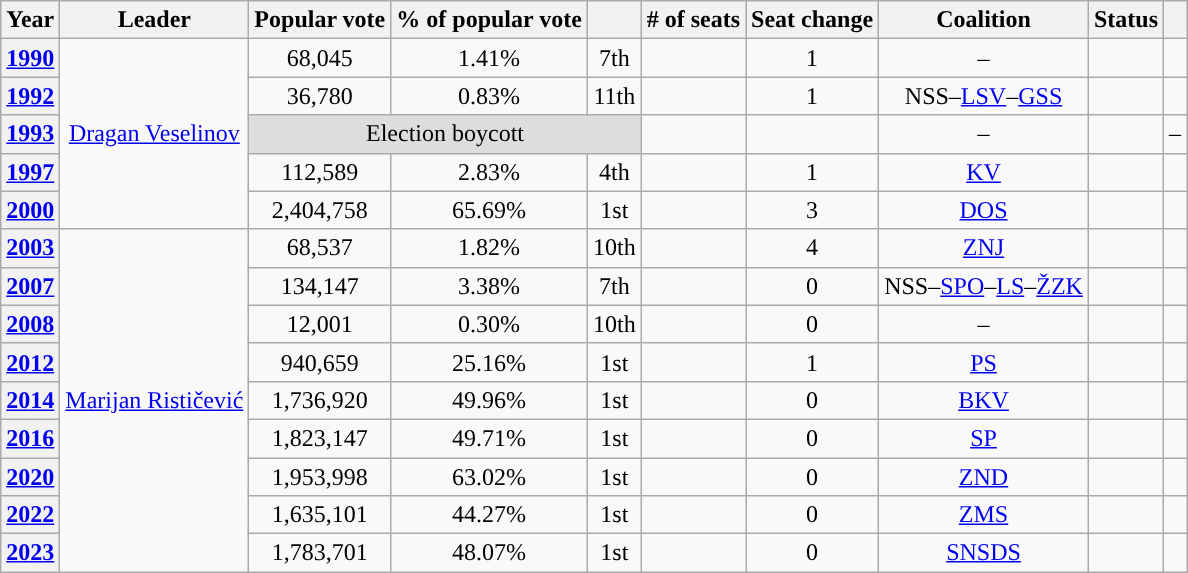<table class="wikitable" style="text-align:center">
<tr>
<th>Year</th>
<th>Leader</th>
<th>Popular vote</th>
<th>% of popular vote</th>
<th></th>
<th># of seats</th>
<th>Seat change</th>
<th>Coalition</th>
<th>Status</th>
<th></th>
</tr>
<tr>
<th><a href='#'>1990</a></th>
<td rowspan="5"><a href='#'>Dragan Veselinov</a></td>
<td>68,045</td>
<td>1.41%</td>
<td> 7th</td>
<td></td>
<td> 1</td>
<td>–</td>
<td></td>
<td></td>
</tr>
<tr>
<th><a href='#'>1992</a></th>
<td>36,780</td>
<td>0.83%</td>
<td> 11th</td>
<td></td>
<td> 1</td>
<td>NSS–<a href='#'>LSV</a>–<a href='#'>GSS</a></td>
<td></td>
<td></td>
</tr>
<tr>
<th><a href='#'>1993</a></th>
<td colspan=3 style="background:#ddd;">Election boycott</td>
<td></td>
<td></td>
<td>–</td>
<td></td>
<td>–</td>
</tr>
<tr>
<th><a href='#'>1997</a></th>
<td>112,589</td>
<td>2.83%</td>
<td> 4th</td>
<td></td>
<td> 1</td>
<td><a href='#'>KV</a></td>
<td></td>
<td></td>
</tr>
<tr>
<th><a href='#'>2000</a></th>
<td>2,404,758</td>
<td>65.69%</td>
<td> 1st</td>
<td></td>
<td> 3</td>
<td><a href='#'>DOS</a></td>
<td></td>
<td></td>
</tr>
<tr>
<th><a href='#'>2003</a></th>
<td rowspan="9"><a href='#'>Marijan Rističević</a></td>
<td>68,537</td>
<td>1.82%</td>
<td> 10th</td>
<td></td>
<td> 4</td>
<td><a href='#'>ZNJ</a></td>
<td></td>
<td></td>
</tr>
<tr>
<th><a href='#'>2007</a></th>
<td>134,147</td>
<td>3.38%</td>
<td> 7th</td>
<td></td>
<td> 0</td>
<td>NSS–<a href='#'>SPO</a>–<a href='#'>LS</a>–<a href='#'>ŽZK</a></td>
<td></td>
<td></td>
</tr>
<tr>
<th><a href='#'>2008</a></th>
<td>12,001</td>
<td>0.30%</td>
<td> 10th</td>
<td></td>
<td> 0</td>
<td>–</td>
<td></td>
<td></td>
</tr>
<tr>
<th><a href='#'>2012</a></th>
<td>940,659</td>
<td>25.16%</td>
<td> 1st</td>
<td></td>
<td> 1</td>
<td><a href='#'>PS</a></td>
<td></td>
<td></td>
</tr>
<tr>
<th><a href='#'>2014</a></th>
<td>1,736,920</td>
<td>49.96%</td>
<td> 1st</td>
<td></td>
<td> 0</td>
<td><a href='#'>BKV</a></td>
<td></td>
<td></td>
</tr>
<tr>
<th><a href='#'>2016</a></th>
<td>1,823,147</td>
<td>49.71%</td>
<td> 1st</td>
<td></td>
<td> 0</td>
<td><a href='#'>SP</a></td>
<td></td>
<td></td>
</tr>
<tr>
<th><a href='#'>2020</a></th>
<td>1,953,998</td>
<td>63.02%</td>
<td> 1st</td>
<td></td>
<td> 0</td>
<td><a href='#'>ZND</a></td>
<td></td>
<td></td>
</tr>
<tr>
<th><a href='#'>2022</a></th>
<td>1,635,101</td>
<td>44.27%</td>
<td> 1st</td>
<td></td>
<td> 0</td>
<td><a href='#'>ZMS</a></td>
<td></td>
<td></td>
</tr>
<tr>
<th><a href='#'>2023</a></th>
<td>1,783,701</td>
<td>48.07%</td>
<td> 1st</td>
<td></td>
<td> 0</td>
<td><a href='#'>SNSDS</a></td>
<td></td>
<td></td>
</tr>
</table>
